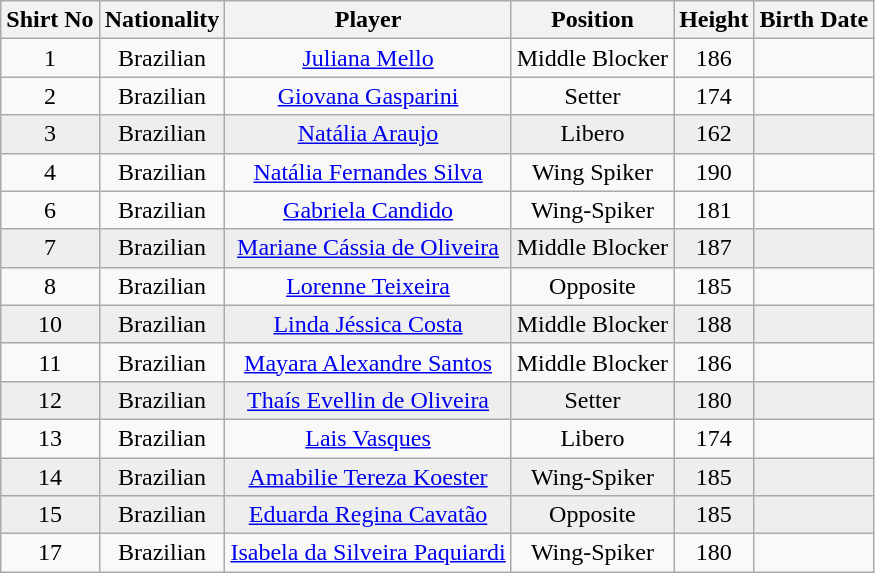<table class="wikitable sortable" style="font-size:100%; text-align:center;">
<tr>
<th>Shirt No</th>
<th>Nationality</th>
<th>Player</th>
<th>Position</th>
<th>Height</th>
<th>Birth Date</th>
</tr>
<tr>
<td align=center>1</td>
<td> Brazilian</td>
<td><a href='#'>Juliana Mello</a></td>
<td>Middle Blocker</td>
<td align=center>186</td>
<td></td>
</tr>
<tr>
<td align=center>2</td>
<td> Brazilian</td>
<td><a href='#'>Giovana Gasparini</a></td>
<td>Setter</td>
<td align=center>174</td>
<td></td>
</tr>
<tr style="background:#eee;">
<td align=center>3</td>
<td> Brazilian</td>
<td><a href='#'>Natália Araujo</a></td>
<td>Libero</td>
<td align=center>162</td>
<td></td>
</tr>
<tr>
<td align=center>4</td>
<td> Brazilian</td>
<td><a href='#'>Natália Fernandes Silva</a></td>
<td>Wing Spiker</td>
<td align=center>190</td>
<td></td>
</tr>
<tr>
<td align=center>6</td>
<td> Brazilian</td>
<td><a href='#'>Gabriela Candido</a></td>
<td>Wing-Spiker</td>
<td align=center>181</td>
<td></td>
</tr>
<tr style="background:#eee;">
<td align=center>7</td>
<td> Brazilian</td>
<td><a href='#'>Mariane Cássia de Oliveira</a></td>
<td>Middle Blocker</td>
<td align=center>187</td>
<td></td>
</tr>
<tr>
<td align=center>8</td>
<td> Brazilian</td>
<td><a href='#'>Lorenne Teixeira</a></td>
<td>Opposite</td>
<td align=center>185</td>
<td></td>
</tr>
<tr style="background:#eee;">
<td align=center>10</td>
<td> Brazilian</td>
<td><a href='#'>Linda Jéssica Costa</a></td>
<td>Middle Blocker</td>
<td align=center>188</td>
<td></td>
</tr>
<tr>
<td align=center>11</td>
<td> Brazilian</td>
<td><a href='#'>Mayara Alexandre Santos</a></td>
<td>Middle Blocker</td>
<td align=center>186</td>
<td></td>
</tr>
<tr style="background:#eee;">
<td align=center>12</td>
<td> Brazilian</td>
<td><a href='#'>Thaís Evellin de Oliveira</a></td>
<td>Setter</td>
<td align=center>180</td>
<td></td>
</tr>
<tr>
<td align=center>13</td>
<td> Brazilian</td>
<td><a href='#'>Lais Vasques</a></td>
<td>Libero</td>
<td align=center>174</td>
<td></td>
</tr>
<tr style="background:#eee;">
<td align=center>14</td>
<td> Brazilian</td>
<td><a href='#'>Amabilie Tereza Koester</a></td>
<td>Wing-Spiker</td>
<td align=center>185</td>
<td></td>
</tr>
<tr style="background:#eee;">
<td align=center>15</td>
<td> Brazilian</td>
<td><a href='#'>Eduarda Regina Cavatão</a></td>
<td>Opposite</td>
<td align=center>185</td>
<td></td>
</tr>
<tr>
<td align=center>17</td>
<td> Brazilian</td>
<td><a href='#'>Isabela da Silveira Paquiardi</a></td>
<td>Wing-Spiker</td>
<td align=center>180</td>
<td></td>
</tr>
</table>
